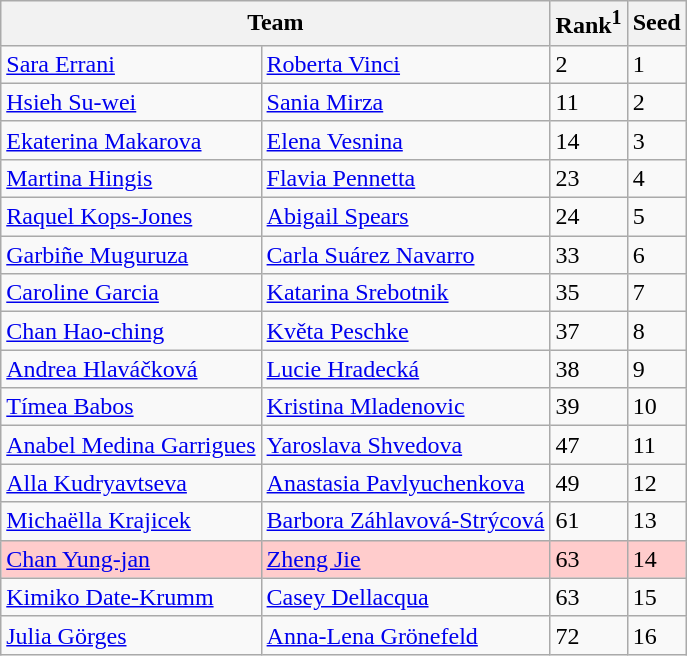<table class="wikitable collapsible ">
<tr>
<th width="325" colspan=2>Team</th>
<th>Rank<sup>1</sup></th>
<th>Seed</th>
</tr>
<tr>
<td> <a href='#'>Sara Errani</a></td>
<td> <a href='#'>Roberta Vinci</a></td>
<td>2</td>
<td>1</td>
</tr>
<tr>
<td> <a href='#'>Hsieh Su-wei</a></td>
<td> <a href='#'>Sania Mirza</a></td>
<td>11</td>
<td>2</td>
</tr>
<tr>
<td> <a href='#'>Ekaterina Makarova</a></td>
<td> <a href='#'>Elena Vesnina</a></td>
<td>14</td>
<td>3</td>
</tr>
<tr>
<td> <a href='#'>Martina Hingis</a></td>
<td> <a href='#'>Flavia Pennetta</a></td>
<td>23</td>
<td>4</td>
</tr>
<tr>
<td> <a href='#'>Raquel Kops-Jones</a></td>
<td> <a href='#'>Abigail Spears</a></td>
<td>24</td>
<td>5</td>
</tr>
<tr>
<td> <a href='#'>Garbiñe Muguruza</a></td>
<td> <a href='#'>Carla Suárez Navarro</a></td>
<td>33</td>
<td>6</td>
</tr>
<tr>
<td> <a href='#'>Caroline Garcia</a></td>
<td> <a href='#'>Katarina Srebotnik</a></td>
<td>35</td>
<td>7</td>
</tr>
<tr>
<td> <a href='#'>Chan Hao-ching</a></td>
<td> <a href='#'>Květa Peschke</a></td>
<td>37</td>
<td>8</td>
</tr>
<tr>
<td> <a href='#'>Andrea Hlaváčková</a></td>
<td> <a href='#'>Lucie Hradecká</a></td>
<td>38</td>
<td>9</td>
</tr>
<tr>
<td> <a href='#'>Tímea Babos</a></td>
<td> <a href='#'>Kristina Mladenovic</a></td>
<td>39</td>
<td>10</td>
</tr>
<tr>
<td> <a href='#'>Anabel Medina Garrigues</a></td>
<td> <a href='#'>Yaroslava Shvedova</a></td>
<td>47</td>
<td>11</td>
</tr>
<tr>
<td> <a href='#'>Alla Kudryavtseva</a></td>
<td> <a href='#'>Anastasia Pavlyuchenkova</a></td>
<td>49</td>
<td>12</td>
</tr>
<tr>
<td> <a href='#'>Michaëlla Krajicek</a></td>
<td> <a href='#'>Barbora Záhlavová-Strýcová</a></td>
<td>61</td>
<td>13</td>
</tr>
<tr style="background:#fcc;">
<td> <a href='#'>Chan Yung-jan</a></td>
<td> <a href='#'>Zheng Jie</a></td>
<td>63</td>
<td>14</td>
</tr>
<tr>
<td> <a href='#'>Kimiko Date-Krumm</a></td>
<td> <a href='#'>Casey Dellacqua</a></td>
<td>63</td>
<td>15</td>
</tr>
<tr>
<td> <a href='#'>Julia Görges</a></td>
<td> <a href='#'>Anna-Lena Grönefeld</a></td>
<td>72</td>
<td>16</td>
</tr>
</table>
